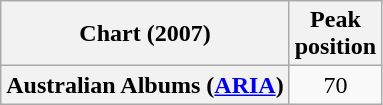<table class="wikitable plainrowheaders" style="text-align:center">
<tr>
<th scope="col">Chart (2007)</th>
<th scope="col">Peak<br>position</th>
</tr>
<tr>
<th scope="row">Australian Albums (<a href='#'>ARIA</a>)</th>
<td>70</td>
</tr>
</table>
